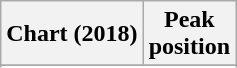<table class="wikitable sortable plainrowheaders">
<tr>
<th>Chart (2018)</th>
<th>Peak<br>position</th>
</tr>
<tr>
</tr>
<tr>
</tr>
<tr>
</tr>
<tr>
</tr>
</table>
